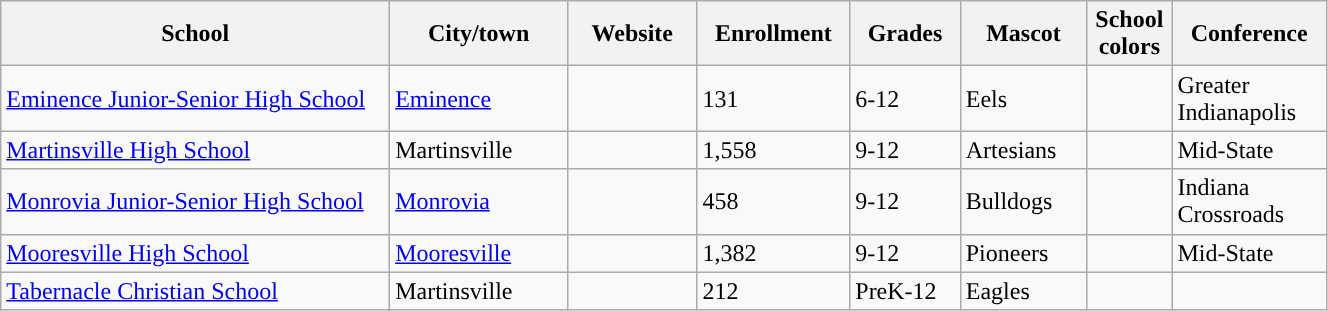<table class="wikitable sortable" width="70%">
<tr>
<th width="20%">School</th>
<th width="08%">City/town</th>
<th width="06%">Website</th>
<th width="04%">Enrollment</th>
<th width="04%">Grades</th>
<th width="04%">Mascot</th>
<th width=01%>School colors</th>
<th width="04%">Conference</th>
</tr>
<tr>
<td><a href='#'>Eminence Junior-Senior High School</a></td>
<td><a href='#'>Eminence</a></td>
<td></td>
<td>131</td>
<td>6-12</td>
<td>Eels</td>
<td>  </td>
<td>Greater Indianapolis</td>
</tr>
<tr>
<td><a href='#'>Martinsville High School</a></td>
<td>Martinsville</td>
<td></td>
<td>1,558</td>
<td>9-12</td>
<td>Artesians</td>
<td> </td>
<td>Mid-State</td>
</tr>
<tr>
<td><a href='#'>Monrovia Junior-Senior High School</a></td>
<td><a href='#'>Monrovia</a></td>
<td></td>
<td>458</td>
<td>9-12</td>
<td>Bulldogs</td>
<td> </td>
<td>Indiana Crossroads</td>
</tr>
<tr>
<td><a href='#'>Mooresville High School</a></td>
<td><a href='#'>Mooresville</a></td>
<td></td>
<td>1,382</td>
<td>9-12</td>
<td>Pioneers</td>
<td> </td>
<td>Mid-State</td>
</tr>
<tr>
<td><a href='#'>Tabernacle Christian School</a></td>
<td>Martinsville</td>
<td></td>
<td>212</td>
<td>PreK-12</td>
<td>Eagles</td>
<td>  </td>
<td></td>
</tr>
</table>
